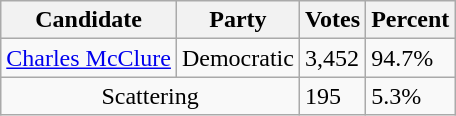<table class=wikitable>
<tr>
<th>Candidate</th>
<th>Party</th>
<th>Votes</th>
<th>Percent</th>
</tr>
<tr>
<td><a href='#'>Charles McClure</a></td>
<td>Democratic</td>
<td>3,452</td>
<td>94.7%</td>
</tr>
<tr>
<td colspan=2 align=center>Scattering</td>
<td>195</td>
<td>5.3%</td>
</tr>
</table>
